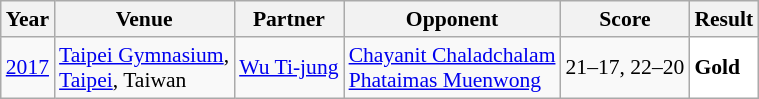<table class="sortable wikitable" style="font-size: 90%;">
<tr>
<th>Year</th>
<th>Venue</th>
<th>Partner</th>
<th>Opponent</th>
<th>Score</th>
<th>Result</th>
</tr>
<tr>
<td align="center"><a href='#'>2017</a></td>
<td align="left"><a href='#'>Taipei Gymnasium</a>,<br><a href='#'>Taipei</a>, Taiwan</td>
<td align="left"> <a href='#'>Wu Ti-jung</a></td>
<td align="left"> <a href='#'>Chayanit Chaladchalam</a><br> <a href='#'>Phataimas Muenwong</a></td>
<td align="left">21–17, 22–20</td>
<td style="text-align:left; background:white"> <strong>Gold</strong></td>
</tr>
</table>
